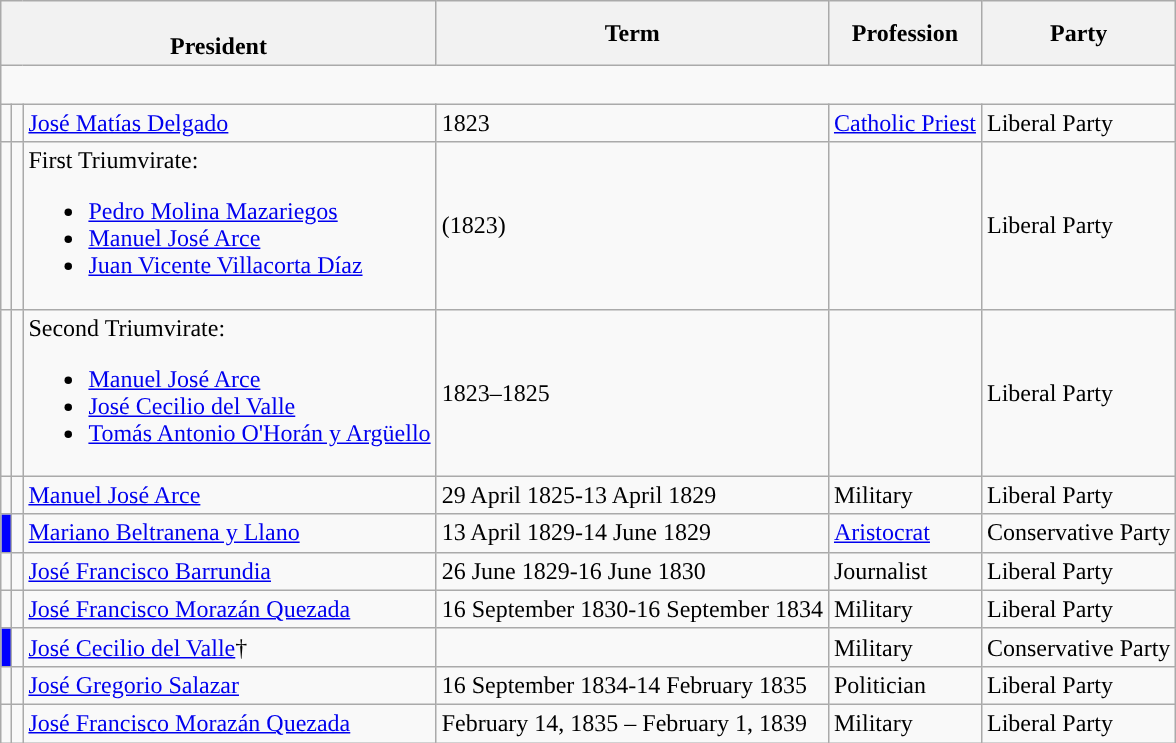<table class="wikitable">
<tr>
<th Colspan=3><br>President</th>
<th>Term<br></th>
<th>Profession</th>
<th>Party</th>
</tr>
<tr>
<td colspan=7><br><div>
</div></td>
</tr>
<tr>
<td style="background:"></td>
<td></td>
<td><a href='#'>José Matías Delgado</a></td>
<td>1823<br></td>
<td><a href='#'>Catholic Priest</a></td>
<td>Liberal Party</td>
</tr>
<tr>
<td style="background:"></td>
<td></td>
<td>First Triumvirate:<br><ul><li><a href='#'>Pedro Molina Mazariegos</a></li><li><a href='#'>Manuel José Arce</a></li><li><a href='#'>Juan Vicente Villacorta Díaz</a></li></ul></td>
<td>(1823)</td>
<td></td>
<td>Liberal Party</td>
</tr>
<tr>
<td style="background:"></td>
<td></td>
<td>Second Triumvirate:<br><ul><li><a href='#'>Manuel José Arce</a></li><li><a href='#'>José Cecilio del Valle</a></li><li><a href='#'>Tomás Antonio O'Horán y Argüello</a></li></ul></td>
<td>1823–1825</td>
<td></td>
<td>Liberal Party</td>
</tr>
<tr>
<td style="background:"></td>
<td></td>
<td><a href='#'>Manuel José Arce</a></td>
<td>29 April 1825-13 April 1829<br></td>
<td>Military</td>
<td>Liberal Party</td>
</tr>
<tr>
<td style="background:Blue"></td>
<td></td>
<td><a href='#'>Mariano Beltranena y Llano</a></td>
<td>13 April 1829-14 June 1829<br></td>
<td><a href='#'>Aristocrat</a></td>
<td>Conservative Party</td>
</tr>
<tr>
<td style="background:"></td>
<td></td>
<td><a href='#'>José Francisco Barrundia</a></td>
<td>26 June 1829-16 June 1830<br></td>
<td>Journalist</td>
<td>Liberal Party</td>
</tr>
<tr>
<td style="background:"></td>
<td></td>
<td><a href='#'>José Francisco Morazán Quezada</a></td>
<td>16 September 1830-16 September 1834<br></td>
<td>Military</td>
<td>Liberal Party</td>
</tr>
<tr>
<td style="background:Blue"></td>
<td></td>
<td><a href='#'>José Cecilio del Valle</a>†</td>
<td></td>
<td>Military</td>
<td>Conservative Party</td>
</tr>
<tr>
<td style="background:"></td>
<td></td>
<td><a href='#'>José Gregorio Salazar</a></td>
<td>16 September 1834-14 February 1835<br></td>
<td>Politician</td>
<td>Liberal Party</td>
</tr>
<tr>
<td style="background:"></td>
<td></td>
<td><a href='#'>José Francisco Morazán Quezada</a></td>
<td>February 14, 1835 – February 1, 1839 <br></td>
<td>Military</td>
<td>Liberal Party</td>
</tr>
</table>
